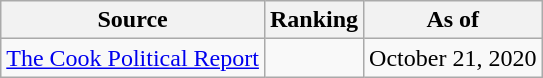<table class="wikitable" style="text-align:center">
<tr>
<th>Source</th>
<th>Ranking</th>
<th>As of</th>
</tr>
<tr>
<td align=left><a href='#'>The Cook Political Report</a></td>
<td></td>
<td>October 21, 2020</td>
</tr>
</table>
